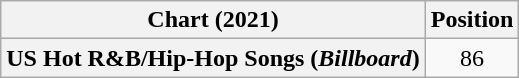<table class="wikitable plainrowheaders" style="text-align:center">
<tr>
<th scope="col">Chart (2021)</th>
<th scope="col">Position</th>
</tr>
<tr>
<th scope="row">US Hot R&B/Hip-Hop Songs (<em>Billboard</em>)</th>
<td>86</td>
</tr>
</table>
